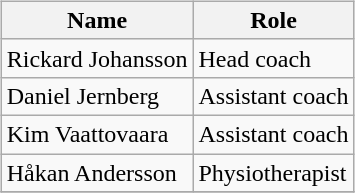<table>
<tr>
<td valign="top"><br><table class="wikitable">
<tr>
<th>Name</th>
<th>Role</th>
</tr>
<tr>
<td> Rickard Johansson</td>
<td>Head coach</td>
</tr>
<tr>
<td> Daniel Jernberg</td>
<td>Assistant coach</td>
</tr>
<tr>
<td> Kim Vaattovaara</td>
<td>Assistant coach</td>
</tr>
<tr>
<td> Håkan Andersson</td>
<td>Physiotherapist</td>
</tr>
<tr>
</tr>
</table>
</td>
</tr>
</table>
